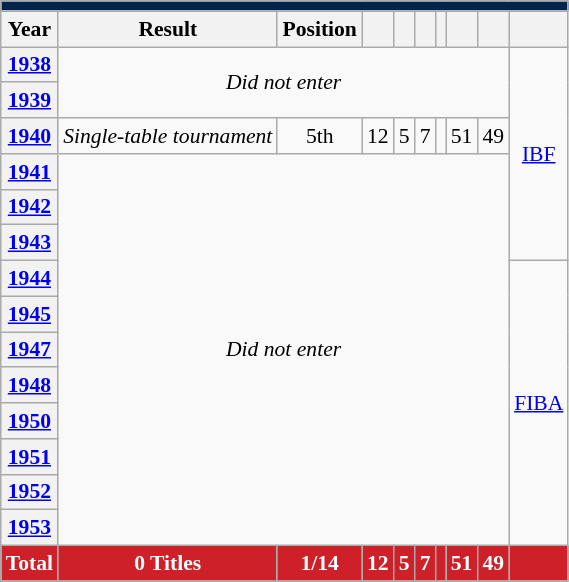<table class="wikitable" style="font-size:90%; text-align:center;">
<tr>
<th style="background:#00234C;" colspan="10"><a href='#'></a></th>
</tr>
<tr>
<th scope="col">Year</th>
<th scope="col">Result</th>
<th scope="col">Position</th>
<th scope="col"></th>
<th scope="col"></th>
<th scope="col"></th>
<th scope="col"></th>
<th scope="col"></th>
<th scope="col"></th>
<th scope="col"></th>
</tr>
<tr>
<th> <a href='#'>1938</a></th>
<td rowspan="2" colspan="8"><em>Did not enter</em></td>
<td rowspan=6><a href='#'>IBF</a></td>
</tr>
<tr>
<th> <a href='#'>1939</a></th>
</tr>
<tr>
<th> <a href='#'>1940</a></th>
<td><em>Single-table tournament</em></td>
<td>5th</td>
<td>12</td>
<td>5</td>
<td>7</td>
<td></td>
<td>51</td>
<td>49</td>
</tr>
<tr>
<th> <a href='#'>1941</a></th>
<td rowspan="11" colspan="8"><em>Did not enter</em></td>
</tr>
<tr>
<th> <a href='#'>1942</a></th>
</tr>
<tr>
<th> <a href='#'>1943</a></th>
</tr>
<tr>
<th> <a href='#'>1944</a></th>
<td rowspan=8><a href='#'>FIBA</a></td>
</tr>
<tr>
<th> <a href='#'>1945</a></th>
</tr>
<tr>
<th> <a href='#'>1947</a></th>
</tr>
<tr>
<th> <a href='#'>1948</a></th>
</tr>
<tr>
<th> <a href='#'>1950</a></th>
</tr>
<tr>
<th> <a href='#'>1951</a></th>
</tr>
<tr>
<th> <a href='#'>1952</a></th>
</tr>
<tr>
<th> <a href='#'>1953</a></th>
</tr>
<tr>
<th style="color:white; background:#CE2028;"><strong>Total</strong></th>
<th style="color:white; background:#CE2028;">0 Titles</th>
<th style="color:white; background:#CE2028;"><strong>1/14</strong></th>
<th style="color:white; background:#CE2028;"><strong>12</strong></th>
<th style="color:white; background:#CE2028;"><strong>5</strong></th>
<th style="color:white; background:#CE2028;"><strong>7</strong></th>
<th style="color:white; background:#CE2028;"><strong></strong></th>
<th style="color:white; background:#CE2028;"><strong>51</strong></th>
<th style="color:white; background:#CE2028;"><strong>49</strong></th>
<th style="color:white; background:#CE2028;"></th>
</tr>
</table>
